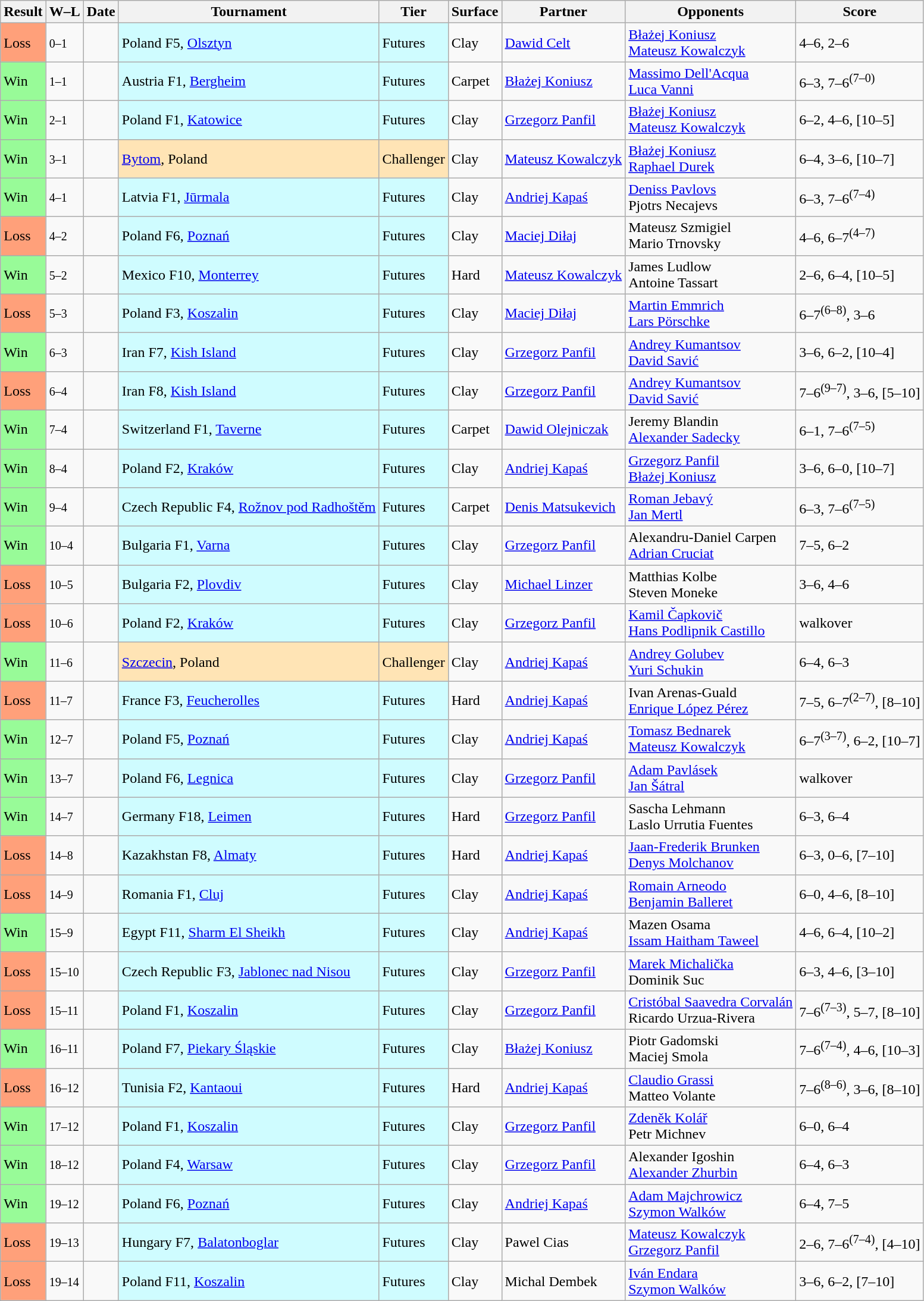<table class="sortable wikitable">
<tr>
<th>Result</th>
<th class="unsortable">W–L</th>
<th>Date</th>
<th>Tournament</th>
<th>Tier</th>
<th>Surface</th>
<th>Partner</th>
<th>Opponents</th>
<th class="unsortable">Score</th>
</tr>
<tr>
<td bgcolor=FFA07A>Loss</td>
<td><small>0–1</small></td>
<td></td>
<td style="background:#cffcff;">Poland F5, <a href='#'>Olsztyn</a></td>
<td style="background:#cffcff;">Futures</td>
<td>Clay</td>
<td> <a href='#'>Dawid Celt</a></td>
<td> <a href='#'>Błażej Koniusz</a> <br>  <a href='#'>Mateusz Kowalczyk</a></td>
<td>4–6, 2–6</td>
</tr>
<tr>
<td bgcolor=98FB98>Win</td>
<td><small>1–1</small></td>
<td></td>
<td style="background:#cffcff;">Austria F1, <a href='#'>Bergheim</a></td>
<td style="background:#cffcff;">Futures</td>
<td>Carpet</td>
<td> <a href='#'>Błażej Koniusz</a></td>
<td> <a href='#'>Massimo Dell'Acqua</a> <br>  <a href='#'>Luca Vanni</a></td>
<td>6–3, 7–6<sup>(7–0)</sup></td>
</tr>
<tr>
<td bgcolor=98FB98>Win</td>
<td><small>2–1</small></td>
<td></td>
<td style="background:#cffcff;">Poland F1, <a href='#'>Katowice</a></td>
<td style="background:#cffcff;">Futures</td>
<td>Clay</td>
<td> <a href='#'>Grzegorz Panfil</a></td>
<td> <a href='#'>Błażej Koniusz</a> <br>  <a href='#'>Mateusz Kowalczyk</a></td>
<td>6–2, 4–6, [10–5]</td>
</tr>
<tr>
<td bgcolor=98FB98>Win</td>
<td><small>3–1</small></td>
<td></td>
<td style="background:moccasin;"><a href='#'>Bytom</a>, Poland</td>
<td style="background:moccasin;">Challenger</td>
<td>Clay</td>
<td> <a href='#'>Mateusz Kowalczyk</a></td>
<td> <a href='#'>Błażej Koniusz</a> <br>  <a href='#'>Raphael Durek</a></td>
<td>6–4, 3–6, [10–7]</td>
</tr>
<tr>
<td bgcolor=98FB98>Win</td>
<td><small>4–1</small></td>
<td></td>
<td style="background:#cffcff;">Latvia F1, <a href='#'>Jūrmala</a></td>
<td style="background:#cffcff;">Futures</td>
<td>Clay</td>
<td> <a href='#'>Andriej Kapaś</a></td>
<td> <a href='#'>Deniss Pavlovs</a> <br>  Pjotrs Necajevs</td>
<td>6–3, 7–6<sup>(7–4)</sup></td>
</tr>
<tr>
<td bgcolor=FFA07A>Loss</td>
<td><small>4–2</small></td>
<td></td>
<td style="background:#cffcff;">Poland F6, <a href='#'>Poznań</a></td>
<td style="background:#cffcff;">Futures</td>
<td>Clay</td>
<td> <a href='#'>Maciej Diłaj</a></td>
<td> Mateusz Szmigiel <br>  Mario Trnovsky</td>
<td>4–6, 6–7<sup>(4–7)</sup></td>
</tr>
<tr>
<td bgcolor=98FB98>Win</td>
<td><small>5–2</small></td>
<td></td>
<td style="background:#cffcff;">Mexico F10, <a href='#'>Monterrey</a></td>
<td style="background:#cffcff;">Futures</td>
<td>Hard</td>
<td> <a href='#'>Mateusz Kowalczyk</a></td>
<td> James Ludlow <br>  Antoine Tassart</td>
<td>2–6, 6–4, [10–5]</td>
</tr>
<tr>
<td bgcolor=FFA07A>Loss</td>
<td><small>5–3</small></td>
<td></td>
<td style="background:#cffcff;">Poland F3, <a href='#'>Koszalin</a></td>
<td style="background:#cffcff;">Futures</td>
<td>Clay</td>
<td> <a href='#'>Maciej Diłaj</a></td>
<td> <a href='#'>Martin Emmrich</a> <br>  <a href='#'>Lars Pörschke</a></td>
<td>6–7<sup>(6–8)</sup>, 3–6</td>
</tr>
<tr>
<td bgcolor=98FB98>Win</td>
<td><small>6–3</small></td>
<td></td>
<td style="background:#cffcff;">Iran F7, <a href='#'>Kish Island</a></td>
<td style="background:#cffcff;">Futures</td>
<td>Clay</td>
<td> <a href='#'>Grzegorz Panfil</a></td>
<td> <a href='#'>Andrey Kumantsov</a> <br>  <a href='#'>David Savić</a></td>
<td>3–6, 6–2, [10–4]</td>
</tr>
<tr>
<td bgcolor=FFA07A>Loss</td>
<td><small>6–4</small></td>
<td></td>
<td style="background:#cffcff;">Iran F8, <a href='#'>Kish Island</a></td>
<td style="background:#cffcff;">Futures</td>
<td>Clay</td>
<td> <a href='#'>Grzegorz Panfil</a></td>
<td> <a href='#'>Andrey Kumantsov</a> <br>  <a href='#'>David Savić</a></td>
<td>7–6<sup>(9–7)</sup>, 3–6, [5–10]</td>
</tr>
<tr>
<td bgcolor=98FB98>Win</td>
<td><small>7–4</small></td>
<td></td>
<td style="background:#cffcff;">Switzerland F1, <a href='#'>Taverne</a></td>
<td style="background:#cffcff;">Futures</td>
<td>Carpet</td>
<td> <a href='#'>Dawid Olejniczak</a></td>
<td> Jeremy Blandin <br>  <a href='#'>Alexander Sadecky</a></td>
<td>6–1, 7–6<sup>(7–5)</sup></td>
</tr>
<tr>
<td bgcolor=98FB98>Win</td>
<td><small>8–4</small></td>
<td></td>
<td style="background:#cffcff;">Poland F2, <a href='#'>Kraków</a></td>
<td style="background:#cffcff;">Futures</td>
<td>Clay</td>
<td> <a href='#'>Andriej Kapaś</a></td>
<td> <a href='#'>Grzegorz Panfil</a> <br>  <a href='#'>Błażej Koniusz</a></td>
<td>3–6, 6–0, [10–7]</td>
</tr>
<tr>
<td bgcolor=98FB98>Win</td>
<td><small>9–4</small></td>
<td></td>
<td style="background:#cffcff;">Czech Republic F4, <a href='#'>Rožnov pod Radhoštěm</a></td>
<td style="background:#cffcff;">Futures</td>
<td>Carpet</td>
<td> <a href='#'>Denis Matsukevich</a></td>
<td> <a href='#'>Roman Jebavý</a> <br>  <a href='#'>Jan Mertl</a></td>
<td>6–3, 7–6<sup>(7–5)</sup></td>
</tr>
<tr>
<td bgcolor=98FB98>Win</td>
<td><small>10–4</small></td>
<td></td>
<td style="background:#cffcff;">Bulgaria F1, <a href='#'>Varna</a></td>
<td style="background:#cffcff;">Futures</td>
<td>Clay</td>
<td> <a href='#'>Grzegorz Panfil</a></td>
<td> Alexandru-Daniel Carpen <br>  <a href='#'>Adrian Cruciat</a></td>
<td>7–5, 6–2</td>
</tr>
<tr>
<td bgcolor=FFA07A>Loss</td>
<td><small>10–5</small></td>
<td></td>
<td style="background:#cffcff;">Bulgaria F2, <a href='#'>Plovdiv</a></td>
<td style="background:#cffcff;">Futures</td>
<td>Clay</td>
<td> <a href='#'>Michael Linzer</a></td>
<td> Matthias Kolbe <br>  Steven Moneke</td>
<td>3–6, 4–6</td>
</tr>
<tr>
<td bgcolor=FFA07A>Loss</td>
<td><small>10–6</small></td>
<td></td>
<td style="background:#cffcff;">Poland F2, <a href='#'>Kraków</a></td>
<td style="background:#cffcff;">Futures</td>
<td>Clay</td>
<td> <a href='#'>Grzegorz Panfil</a></td>
<td> <a href='#'>Kamil Čapkovič</a> <br>  <a href='#'>Hans Podlipnik Castillo</a></td>
<td>walkover</td>
</tr>
<tr>
<td bgcolor=98FB98>Win</td>
<td><small>11–6</small></td>
<td></td>
<td style="background:moccasin;"><a href='#'>Szczecin</a>, Poland</td>
<td style="background:moccasin;">Challenger</td>
<td>Clay</td>
<td> <a href='#'>Andriej Kapaś</a></td>
<td> <a href='#'>Andrey Golubev</a> <br>  <a href='#'>Yuri Schukin</a></td>
<td>6–4, 6–3</td>
</tr>
<tr>
<td bgcolor=FFA07A>Loss</td>
<td><small>11–7</small></td>
<td></td>
<td style="background:#cffcff;">France F3, <a href='#'>Feucherolles</a></td>
<td style="background:#cffcff;">Futures</td>
<td>Hard</td>
<td> <a href='#'>Andriej Kapaś</a></td>
<td> Ivan Arenas-Guald <br>  <a href='#'>Enrique López Pérez</a></td>
<td>7–5, 6–7<sup>(2–7)</sup>, [8–10]</td>
</tr>
<tr>
<td bgcolor=98FB98>Win</td>
<td><small>12–7</small></td>
<td></td>
<td style="background:#cffcff;">Poland F5, <a href='#'>Poznań</a></td>
<td style="background:#cffcff;">Futures</td>
<td>Clay</td>
<td> <a href='#'>Andriej Kapaś</a></td>
<td> <a href='#'>Tomasz Bednarek</a> <br>  <a href='#'>Mateusz Kowalczyk</a></td>
<td>6–7<sup>(3–7)</sup>, 6–2, [10–7]</td>
</tr>
<tr>
<td bgcolor=98FB98>Win</td>
<td><small>13–7</small></td>
<td></td>
<td style="background:#cffcff;">Poland F6, <a href='#'>Legnica</a></td>
<td style="background:#cffcff;">Futures</td>
<td>Clay</td>
<td> <a href='#'>Grzegorz Panfil</a></td>
<td> <a href='#'>Adam Pavlásek</a> <br>  <a href='#'>Jan Šátral</a></td>
<td>walkover</td>
</tr>
<tr>
<td bgcolor=98FB98>Win</td>
<td><small>14–7</small></td>
<td></td>
<td style="background:#cffcff;">Germany F18, <a href='#'>Leimen</a></td>
<td style="background:#cffcff;">Futures</td>
<td>Hard</td>
<td> <a href='#'>Grzegorz Panfil</a></td>
<td> Sascha Lehmann <br>  Laslo Urrutia Fuentes</td>
<td>6–3, 6–4</td>
</tr>
<tr>
<td bgcolor=FFA07A>Loss</td>
<td><small>14–8</small></td>
<td></td>
<td style="background:#cffcff;">Kazakhstan F8, <a href='#'>Almaty</a></td>
<td style="background:#cffcff;">Futures</td>
<td>Hard</td>
<td> <a href='#'>Andriej Kapaś</a></td>
<td> <a href='#'>Jaan-Frederik Brunken</a> <br>  <a href='#'>Denys Molchanov</a></td>
<td>6–3, 0–6, [7–10]</td>
</tr>
<tr>
<td bgcolor=FFA07A>Loss</td>
<td><small>14–9</small></td>
<td></td>
<td style="background:#cffcff;">Romania F1, <a href='#'>Cluj</a></td>
<td style="background:#cffcff;">Futures</td>
<td>Clay</td>
<td> <a href='#'>Andriej Kapaś</a></td>
<td> <a href='#'>Romain Arneodo</a> <br>  <a href='#'>Benjamin Balleret</a></td>
<td>6–0, 4–6, [8–10]</td>
</tr>
<tr>
<td bgcolor=98FB98>Win</td>
<td><small>15–9</small></td>
<td></td>
<td style="background:#cffcff;">Egypt F11, <a href='#'>Sharm El Sheikh</a></td>
<td style="background:#cffcff;">Futures</td>
<td>Clay</td>
<td> <a href='#'>Andriej Kapaś</a></td>
<td> Mazen Osama <br>  <a href='#'>Issam Haitham Taweel</a></td>
<td>4–6, 6–4, [10–2]</td>
</tr>
<tr>
<td bgcolor=FFA07A>Loss</td>
<td><small>15–10</small></td>
<td></td>
<td style="background:#cffcff;">Czech Republic F3, <a href='#'>Jablonec nad Nisou</a></td>
<td style="background:#cffcff;">Futures</td>
<td>Clay</td>
<td> <a href='#'>Grzegorz Panfil</a></td>
<td> <a href='#'>Marek Michalička</a> <br>  Dominik Suc</td>
<td>6–3, 4–6, [3–10]</td>
</tr>
<tr>
<td bgcolor=FFA07A>Loss</td>
<td><small>15–11</small></td>
<td></td>
<td style="background:#cffcff;">Poland F1, <a href='#'>Koszalin</a></td>
<td style="background:#cffcff;">Futures</td>
<td>Clay</td>
<td> <a href='#'>Grzegorz Panfil</a></td>
<td> <a href='#'>Cristóbal Saavedra Corvalán</a> <br>  Ricardo Urzua-Rivera</td>
<td>7–6<sup>(7–3)</sup>, 5–7, [8–10]</td>
</tr>
<tr>
<td bgcolor=98FB98>Win</td>
<td><small>16–11</small></td>
<td></td>
<td style="background:#cffcff;">Poland F7, <a href='#'>Piekary Śląskie</a></td>
<td style="background:#cffcff;">Futures</td>
<td>Clay</td>
<td> <a href='#'>Błażej Koniusz</a></td>
<td> Piotr Gadomski <br>  Maciej Smola</td>
<td>7–6<sup>(7–4)</sup>, 4–6, [10–3]</td>
</tr>
<tr>
<td bgcolor=FFA07A>Loss</td>
<td><small>16–12</small></td>
<td></td>
<td style="background:#cffcff;">Tunisia F2, <a href='#'>Kantaoui</a></td>
<td style="background:#cffcff;">Futures</td>
<td>Hard</td>
<td> <a href='#'>Andriej Kapaś</a></td>
<td> <a href='#'>Claudio Grassi</a> <br>  Matteo Volante</td>
<td>7–6<sup>(8–6)</sup>, 3–6, [8–10]</td>
</tr>
<tr>
<td bgcolor=98FB98>Win</td>
<td><small>17–12</small></td>
<td></td>
<td style="background:#cffcff;">Poland F1, <a href='#'>Koszalin</a></td>
<td style="background:#cffcff;">Futures</td>
<td>Clay</td>
<td> <a href='#'>Grzegorz Panfil</a></td>
<td> <a href='#'>Zdeněk Kolář</a> <br>  Petr Michnev</td>
<td>6–0, 6–4</td>
</tr>
<tr>
<td bgcolor=98FB98>Win</td>
<td><small>18–12</small></td>
<td></td>
<td style="background:#cffcff;">Poland F4, <a href='#'>Warsaw</a></td>
<td style="background:#cffcff;">Futures</td>
<td>Clay</td>
<td> <a href='#'>Grzegorz Panfil</a></td>
<td> Alexander Igoshin <br>  <a href='#'>Alexander Zhurbin</a></td>
<td>6–4, 6–3</td>
</tr>
<tr>
<td bgcolor=98FB98>Win</td>
<td><small>19–12</small></td>
<td></td>
<td style="background:#cffcff;">Poland F6, <a href='#'>Poznań</a></td>
<td style="background:#cffcff;">Futures</td>
<td>Clay</td>
<td> <a href='#'>Andriej Kapaś</a></td>
<td> <a href='#'>Adam Majchrowicz</a> <br>  <a href='#'>Szymon Walków</a></td>
<td>6–4, 7–5</td>
</tr>
<tr>
<td bgcolor=FFA07A>Loss</td>
<td><small>19–13</small></td>
<td></td>
<td style="background:#cffcff;">Hungary F7, <a href='#'>Balatonboglar</a></td>
<td style="background:#cffcff;">Futures</td>
<td>Clay</td>
<td> Pawel Cias</td>
<td> <a href='#'>Mateusz Kowalczyk</a> <br>  <a href='#'>Grzegorz Panfil</a></td>
<td>2–6, 7–6<sup>(7–4)</sup>, [4–10]</td>
</tr>
<tr>
<td bgcolor=FFA07A>Loss</td>
<td><small>19–14</small></td>
<td></td>
<td style="background:#cffcff;">Poland F11, <a href='#'>Koszalin</a></td>
<td style="background:#cffcff;">Futures</td>
<td>Clay</td>
<td> Michal Dembek</td>
<td> <a href='#'>Iván Endara</a> <br>  <a href='#'>Szymon Walków</a></td>
<td>3–6, 6–2, [7–10]</td>
</tr>
</table>
